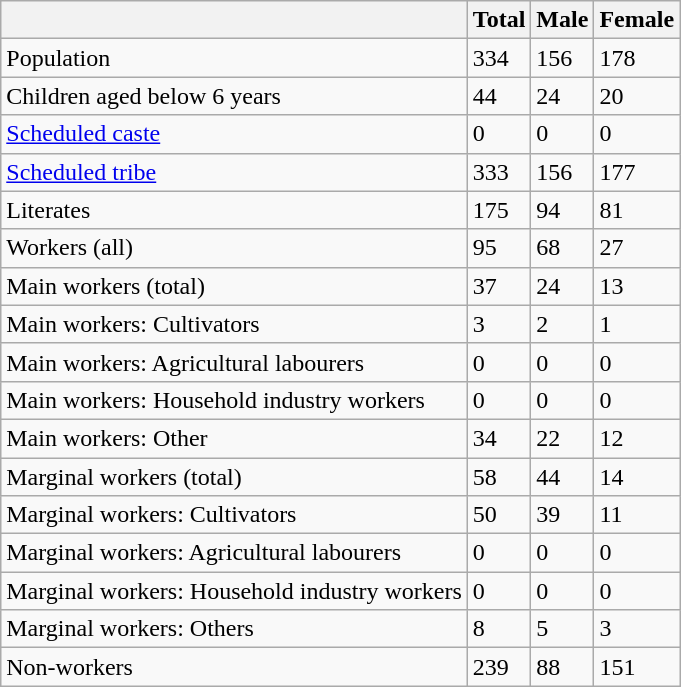<table class="wikitable sortable">
<tr>
<th></th>
<th>Total</th>
<th>Male</th>
<th>Female</th>
</tr>
<tr>
<td>Population</td>
<td>334</td>
<td>156</td>
<td>178</td>
</tr>
<tr>
<td>Children aged below 6 years</td>
<td>44</td>
<td>24</td>
<td>20</td>
</tr>
<tr>
<td><a href='#'>Scheduled caste</a></td>
<td>0</td>
<td>0</td>
<td>0</td>
</tr>
<tr>
<td><a href='#'>Scheduled tribe</a></td>
<td>333</td>
<td>156</td>
<td>177</td>
</tr>
<tr>
<td>Literates</td>
<td>175</td>
<td>94</td>
<td>81</td>
</tr>
<tr>
<td>Workers (all)</td>
<td>95</td>
<td>68</td>
<td>27</td>
</tr>
<tr>
<td>Main workers (total)</td>
<td>37</td>
<td>24</td>
<td>13</td>
</tr>
<tr>
<td>Main workers: Cultivators</td>
<td>3</td>
<td>2</td>
<td>1</td>
</tr>
<tr>
<td>Main workers: Agricultural labourers</td>
<td>0</td>
<td>0</td>
<td>0</td>
</tr>
<tr>
<td>Main workers: Household industry workers</td>
<td>0</td>
<td>0</td>
<td>0</td>
</tr>
<tr>
<td>Main workers: Other</td>
<td>34</td>
<td>22</td>
<td>12</td>
</tr>
<tr>
<td>Marginal workers (total)</td>
<td>58</td>
<td>44</td>
<td>14</td>
</tr>
<tr>
<td>Marginal workers: Cultivators</td>
<td>50</td>
<td>39</td>
<td>11</td>
</tr>
<tr>
<td>Marginal workers: Agricultural labourers</td>
<td>0</td>
<td>0</td>
<td>0</td>
</tr>
<tr>
<td>Marginal workers: Household industry workers</td>
<td>0</td>
<td>0</td>
<td>0</td>
</tr>
<tr>
<td>Marginal workers: Others</td>
<td>8</td>
<td>5</td>
<td>3</td>
</tr>
<tr>
<td>Non-workers</td>
<td>239</td>
<td>88</td>
<td>151</td>
</tr>
</table>
